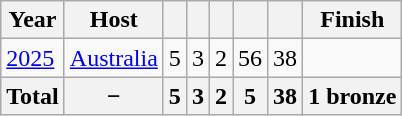<table class="wikitable" style="text-align: center;">
<tr>
<th>Year</th>
<th>Host</th>
<th></th>
<th></th>
<th></th>
<th></th>
<th></th>
<th>Finish</th>
</tr>
<tr>
<td align=left><a href='#'>2025</a></td>
<td><a href='#'>Australia</a></td>
<td>5</td>
<td>3</td>
<td>2</td>
<td>56</td>
<td>38</td>
<td></td>
</tr>
<tr>
<th>Total</th>
<th>−</th>
<th>5</th>
<th>3</th>
<th>2</th>
<th>5</th>
<th>38</th>
<th>1 bronze</th>
</tr>
</table>
